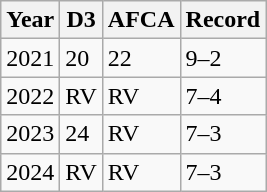<table class="wikitable">
<tr>
<th>Year</th>
<th>D3</th>
<th>AFCA</th>
<th>Record</th>
</tr>
<tr>
<td>2021</td>
<td>20</td>
<td>22</td>
<td>9–2</td>
</tr>
<tr>
<td>2022</td>
<td>RV</td>
<td>RV</td>
<td>7–4</td>
</tr>
<tr>
<td>2023</td>
<td>24</td>
<td>RV</td>
<td>7–3</td>
</tr>
<tr>
<td>2024</td>
<td>RV</td>
<td>RV</td>
<td>7–3</td>
</tr>
</table>
